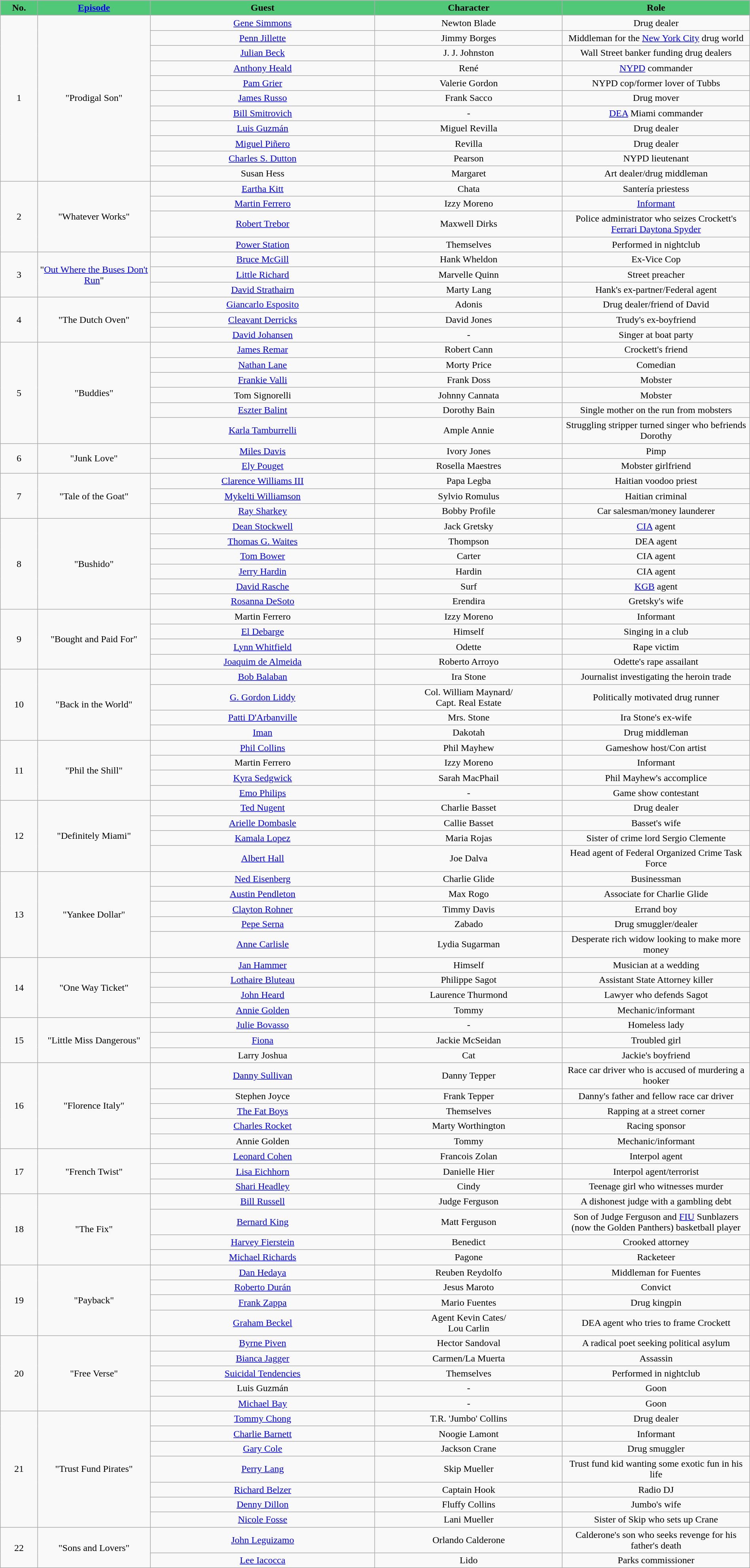<table class="wikitable collapsible"  style="text-align:center; width:100%;">
<tr>
<th scope="col"  style="text-align:center; width:5%; background:#50C878;">No.</th>
<th scope="col"  style="text-align:center; width:15%; background:#50C878;"><a href='#'>Episode</a></th>
<th scope="col"  style="text-align:center; width:30%; background:#50C878;">Guest</th>
<th scope="col"  style="text-align:center; width:25%; background:#50C878;">Character</th>
<th scope="col"  style="text-align:center; width:25%; background:#50C878;">Role</th>
</tr>
<tr>
<td rowspan="11">1</td>
<td rowspan="11">"Prodigal Son"</td>
<td><a href='#'>Gene Simmons</a></td>
<td>Newton Blade</td>
<td>Drug dealer</td>
</tr>
<tr>
<td><a href='#'>Penn Jillette</a></td>
<td>Jimmy Borges</td>
<td>Middleman for the <a href='#'>New York City</a> drug world</td>
</tr>
<tr>
<td><a href='#'>Julian Beck</a></td>
<td>J. J. Johnston</td>
<td>Wall Street banker funding drug dealers</td>
</tr>
<tr>
<td><a href='#'>Anthony Heald</a></td>
<td>René</td>
<td><a href='#'>NYPD</a> commander</td>
</tr>
<tr>
<td><a href='#'>Pam Grier</a></td>
<td>Valerie Gordon</td>
<td>NYPD cop/former lover of Tubbs</td>
</tr>
<tr>
<td><a href='#'>James Russo</a></td>
<td>Frank Sacco</td>
<td>Drug mover</td>
</tr>
<tr>
<td><a href='#'>Bill Smitrovich</a></td>
<td>-</td>
<td><a href='#'>DEA</a> Miami commander</td>
</tr>
<tr>
<td><a href='#'>Luis Guzmán</a></td>
<td>Miguel Revilla</td>
<td>Drug dealer</td>
</tr>
<tr>
<td><a href='#'>Miguel Piñero</a></td>
<td>Revilla</td>
<td>Drug dealer</td>
</tr>
<tr>
<td><a href='#'>Charles S. Dutton</a></td>
<td>Pearson</td>
<td>NYPD lieutenant</td>
</tr>
<tr>
<td>Susan Hess</td>
<td>Margaret</td>
<td>Art dealer/drug middleman</td>
</tr>
<tr>
<td rowspan="4">2</td>
<td rowspan="4">"Whatever Works"</td>
<td><a href='#'>Eartha Kitt</a></td>
<td>Chata</td>
<td>Santería priestess</td>
</tr>
<tr>
<td><a href='#'>Martin Ferrero</a></td>
<td>Izzy Moreno</td>
<td><a href='#'>Informant</a></td>
</tr>
<tr>
<td><a href='#'>Robert Trebor</a></td>
<td>Maxwell Dirks</td>
<td>Police administrator who seizes Crockett's <a href='#'>Ferrari Daytona Spyder</a></td>
</tr>
<tr>
<td><a href='#'>Power Station</a></td>
<td>Themselves</td>
<td>Performed in nightclub</td>
</tr>
<tr>
<td rowspan="3">3</td>
<td rowspan="3">"<a href='#'>Out Where the Buses Don't Run</a>"</td>
<td><a href='#'>Bruce McGill</a></td>
<td>Hank Wheldon</td>
<td>Ex-Vice Cop</td>
</tr>
<tr>
<td><a href='#'>Little Richard</a></td>
<td>Marvelle Quinn</td>
<td>Street preacher</td>
</tr>
<tr>
<td><a href='#'>David Strathairn</a></td>
<td>Marty Lang</td>
<td>Hank's ex-partner/Federal agent</td>
</tr>
<tr>
<td rowspan="3">4</td>
<td rowspan="3">"The Dutch Oven"</td>
<td><a href='#'>Giancarlo Esposito</a></td>
<td>Adonis</td>
<td>Drug dealer/friend of David</td>
</tr>
<tr>
<td><a href='#'>Cleavant Derricks</a></td>
<td>David Jones</td>
<td>Trudy's ex-boyfriend</td>
</tr>
<tr>
<td><a href='#'>David Johansen</a></td>
<td>-</td>
<td>Singer at boat party</td>
</tr>
<tr>
<td rowspan="6">5</td>
<td rowspan="6">"Buddies"</td>
<td><a href='#'>James Remar</a></td>
<td>Robert Cann</td>
<td>Crockett's friend</td>
</tr>
<tr>
<td><a href='#'>Nathan Lane</a></td>
<td>Morty Price</td>
<td>Comedian</td>
</tr>
<tr>
<td><a href='#'>Frankie Valli</a></td>
<td>Frank Doss</td>
<td>Mobster</td>
</tr>
<tr>
<td>Tom Signorelli</td>
<td>Johnny Cannata</td>
<td>Mobster</td>
</tr>
<tr>
<td><a href='#'>Eszter Balint</a></td>
<td>Dorothy Bain</td>
<td>Single mother on the run from mobsters</td>
</tr>
<tr>
<td><a href='#'>Karla Tamburrelli</a></td>
<td>Ample Annie</td>
<td>Struggling stripper turned singer who befriends Dorothy</td>
</tr>
<tr>
<td rowspan="2">6</td>
<td rowspan="2">"Junk Love"</td>
<td><a href='#'>Miles Davis</a></td>
<td>Ivory Jones</td>
<td>Pimp</td>
</tr>
<tr>
<td><a href='#'>Ely Pouget</a></td>
<td>Rosella Maestres</td>
<td>Mobster girlfriend</td>
</tr>
<tr>
<td rowspan="3">7</td>
<td rowspan="3">"Tale of the Goat"</td>
<td><a href='#'>Clarence Williams III</a></td>
<td>Papa Legba</td>
<td>Haitian voodoo priest</td>
</tr>
<tr>
<td><a href='#'>Mykelti Williamson</a></td>
<td>Sylvio Romulus</td>
<td>Haitian criminal</td>
</tr>
<tr>
<td><a href='#'>Ray Sharkey</a></td>
<td>Bobby Profile</td>
<td>Car salesman/money launderer</td>
</tr>
<tr>
<td rowspan="6">8</td>
<td rowspan="6">"Bushido"</td>
<td><a href='#'>Dean Stockwell</a></td>
<td>Jack Gretsky</td>
<td><a href='#'>CIA</a> agent</td>
</tr>
<tr>
<td><a href='#'>Thomas G. Waites</a></td>
<td>Thompson</td>
<td>DEA agent</td>
</tr>
<tr>
<td><a href='#'>Tom Bower</a></td>
<td>Carter</td>
<td>CIA agent</td>
</tr>
<tr>
<td><a href='#'>Jerry Hardin</a></td>
<td>Hardin</td>
<td>CIA agent</td>
</tr>
<tr>
<td><a href='#'>David Rasche</a></td>
<td>Surf</td>
<td><a href='#'>KGB</a> agent</td>
</tr>
<tr>
<td><a href='#'>Rosanna DeSoto</a></td>
<td>Erendira</td>
<td>Gretsky's wife</td>
</tr>
<tr>
<td rowspan="4">9</td>
<td rowspan="4">"Bought and Paid For"</td>
<td>Martin Ferrero</td>
<td>Izzy Moreno</td>
<td>Informant</td>
</tr>
<tr>
<td><a href='#'>El Debarge</a></td>
<td>Himself</td>
<td>Singing in a club</td>
</tr>
<tr>
<td><a href='#'>Lynn Whitfield</a></td>
<td>Odette</td>
<td>Rape victim</td>
</tr>
<tr>
<td><a href='#'>Joaquim de Almeida</a></td>
<td>Roberto Arroyo</td>
<td>Odette's rape assailant</td>
</tr>
<tr>
<td rowspan="4">10</td>
<td rowspan="4">"Back in the World"</td>
<td><a href='#'>Bob Balaban</a></td>
<td>Ira Stone</td>
<td>Journalist investigating the heroin trade</td>
</tr>
<tr>
<td><a href='#'>G. Gordon Liddy</a></td>
<td>Col. William Maynard/<br>Capt. Real Estate</td>
<td>Politically motivated drug runner</td>
</tr>
<tr>
<td><a href='#'>Patti D'Arbanville</a></td>
<td>Mrs. Stone</td>
<td>Ira Stone's ex-wife</td>
</tr>
<tr>
<td><a href='#'>Iman</a></td>
<td>Dakotah</td>
<td>Drug middleman</td>
</tr>
<tr>
<td rowspan="4">11</td>
<td rowspan="4">"Phil the Shill"</td>
<td><a href='#'>Phil Collins</a></td>
<td>Phil Mayhew</td>
<td>Gameshow host/Con artist</td>
</tr>
<tr>
<td>Martin Ferrero</td>
<td>Izzy Moreno</td>
<td>Informant</td>
</tr>
<tr>
<td><a href='#'>Kyra Sedgwick</a></td>
<td>Sarah MacPhail</td>
<td>Phil Mayhew's accomplice</td>
</tr>
<tr>
<td><a href='#'>Emo Philips</a></td>
<td>-</td>
<td>Game show contestant</td>
</tr>
<tr>
<td rowspan="4">12</td>
<td rowspan="4">"Definitely Miami"</td>
<td><a href='#'>Ted Nugent</a></td>
<td>Charlie Basset</td>
<td>Drug dealer</td>
</tr>
<tr>
<td><a href='#'>Arielle Dombasle</a></td>
<td>Callie Basset</td>
<td>Basset's wife</td>
</tr>
<tr>
<td><a href='#'>Kamala Lopez</a></td>
<td>Maria Rojas</td>
<td>Sister of crime lord Sergio Clemente</td>
</tr>
<tr>
<td><a href='#'>Albert Hall</a></td>
<td>Joe Dalva</td>
<td>Head agent of Federal Organized Crime Task Force</td>
</tr>
<tr>
<td rowspan="5">13</td>
<td rowspan="5">"Yankee Dollar"</td>
<td><a href='#'>Ned Eisenberg</a></td>
<td>Charlie Glide</td>
<td>Businessman</td>
</tr>
<tr>
<td><a href='#'>Austin Pendleton</a></td>
<td>Max Rogo</td>
<td>Associate for Charlie Glide</td>
</tr>
<tr>
<td><a href='#'>Clayton Rohner</a></td>
<td>Timmy Davis</td>
<td>Errand boy</td>
</tr>
<tr>
<td><a href='#'>Pepe Serna</a></td>
<td>Zabado</td>
<td>Drug smuggler/dealer</td>
</tr>
<tr>
<td><a href='#'>Anne Carlisle</a></td>
<td>Lydia Sugarman</td>
<td>Desperate rich widow looking to make more money</td>
</tr>
<tr>
<td rowspan="4">14</td>
<td rowspan="4">"One Way Ticket"</td>
<td><a href='#'>Jan Hammer</a></td>
<td>Himself</td>
<td>Musician at a wedding</td>
</tr>
<tr>
<td><a href='#'>Lothaire Bluteau</a></td>
<td>Philippe Sagot</td>
<td>Assistant State Attorney killer</td>
</tr>
<tr>
<td><a href='#'>John Heard</a></td>
<td>Laurence Thurmond</td>
<td>Lawyer who defends Sagot</td>
</tr>
<tr>
<td><a href='#'>Annie Golden</a></td>
<td>Tommy</td>
<td>Mechanic/informant</td>
</tr>
<tr>
<td rowspan="3">15</td>
<td rowspan="3">"Little Miss Dangerous"</td>
<td><a href='#'>Julie Bovasso</a></td>
<td>-</td>
<td>Homeless lady</td>
</tr>
<tr>
<td><a href='#'>Fiona</a></td>
<td>Jackie McSeidan</td>
<td>Troubled girl</td>
</tr>
<tr>
<td>Larry Joshua</td>
<td>Cat</td>
<td>Jackie's boyfriend</td>
</tr>
<tr>
<td rowspan="5">16</td>
<td rowspan="5">"Florence Italy"</td>
<td><a href='#'>Danny Sullivan</a></td>
<td>Danny Tepper</td>
<td>Race car driver who is accused of murdering a hooker</td>
</tr>
<tr>
<td>Stephen Joyce</td>
<td>Frank Tepper</td>
<td>Danny's father and fellow race car driver</td>
</tr>
<tr>
<td><a href='#'>The Fat Boys</a></td>
<td>Themselves</td>
<td>Rapping at a street corner</td>
</tr>
<tr>
<td><a href='#'>Charles Rocket</a></td>
<td>Marty Worthington</td>
<td>Racing sponsor</td>
</tr>
<tr>
<td>Annie Golden</td>
<td>Tommy</td>
<td>Mechanic/informant</td>
</tr>
<tr>
<td rowspan="3">17</td>
<td rowspan="3">"French Twist"</td>
<td><a href='#'>Leonard Cohen</a></td>
<td>Francois Zolan</td>
<td>Interpol agent</td>
</tr>
<tr>
<td><a href='#'>Lisa Eichhorn</a></td>
<td>Danielle Hier</td>
<td>Interpol agent/terrorist</td>
</tr>
<tr>
<td><a href='#'>Shari Headley</a></td>
<td>Cindy</td>
<td>Teenage girl who witnesses murder</td>
</tr>
<tr>
<td rowspan="4">18</td>
<td rowspan="4">"The Fix"</td>
<td><a href='#'>Bill Russell</a></td>
<td>Judge Ferguson</td>
<td>A dishonest judge with a gambling debt</td>
</tr>
<tr>
<td><a href='#'>Bernard King</a></td>
<td>Matt Ferguson</td>
<td>Son of Judge Ferguson and <a href='#'>FIU</a> Sunblazers (now the Golden Panthers) basketball player</td>
</tr>
<tr>
<td><a href='#'>Harvey Fierstein</a></td>
<td>Benedict</td>
<td>Crooked attorney</td>
</tr>
<tr>
<td><a href='#'>Michael Richards</a></td>
<td>Pagone</td>
<td>Racketeer</td>
</tr>
<tr>
<td rowspan="4">19</td>
<td rowspan="4">"Payback"</td>
<td><a href='#'>Dan Hedaya</a></td>
<td>Reuben Reydolfo</td>
<td>Middleman for Fuentes</td>
</tr>
<tr>
<td><a href='#'>Roberto Durán</a></td>
<td>Jesus Maroto</td>
<td>Convict</td>
</tr>
<tr>
<td><a href='#'>Frank Zappa</a></td>
<td>Mario Fuentes</td>
<td>Drug kingpin</td>
</tr>
<tr>
<td><a href='#'>Graham Beckel</a></td>
<td>Agent Kevin Cates/<br>Lou Carlin</td>
<td>DEA agent who tries to frame Crockett</td>
</tr>
<tr>
<td rowspan="5">20</td>
<td rowspan="5">"Free Verse"</td>
<td><a href='#'>Byrne Piven</a></td>
<td>Hector Sandoval</td>
<td>A radical poet seeking political asylum</td>
</tr>
<tr>
<td><a href='#'>Bianca Jagger</a></td>
<td>Carmen/La Muerta</td>
<td>Assassin</td>
</tr>
<tr>
<td><a href='#'>Suicidal Tendencies</a></td>
<td>Themselves</td>
<td>Performed in nightclub</td>
</tr>
<tr>
<td>Luis Guzmán</td>
<td>-</td>
<td>Goon</td>
</tr>
<tr>
<td><a href='#'>Michael Bay</a></td>
<td>-</td>
<td>Goon</td>
</tr>
<tr>
<td rowspan="7">21</td>
<td rowspan="7">"Trust Fund Pirates"</td>
<td><a href='#'>Tommy Chong</a></td>
<td>T.R. 'Jumbo' Collins</td>
<td>Drug dealer</td>
</tr>
<tr>
<td><a href='#'>Charlie Barnett</a></td>
<td>Noogie Lamont</td>
<td>Informant</td>
</tr>
<tr>
<td><a href='#'>Gary Cole</a></td>
<td>Jackson Crane</td>
<td>Drug smuggler</td>
</tr>
<tr>
<td><a href='#'>Perry Lang</a></td>
<td>Skip Mueller</td>
<td>Trust fund kid wanting some exotic fun in his life</td>
</tr>
<tr>
<td><a href='#'>Richard Belzer</a></td>
<td>Captain Hook</td>
<td>Radio DJ</td>
</tr>
<tr>
<td><a href='#'>Denny Dillon</a></td>
<td>Fluffy Collins</td>
<td>Jumbo's wife</td>
</tr>
<tr>
<td><a href='#'>Nicole Fosse</a></td>
<td>Lani Mueller</td>
<td>Sister of Skip who sets up Crane</td>
</tr>
<tr>
<td rowspan="2">22</td>
<td rowspan="2">"Sons and Lovers"</td>
<td><a href='#'>John Leguizamo</a></td>
<td>Orlando Calderone</td>
<td>Calderone's son who seeks revenge for his father's death</td>
</tr>
<tr>
<td><a href='#'>Lee Iacocca</a></td>
<td>Lido</td>
<td>Parks commissioner</td>
</tr>
</table>
